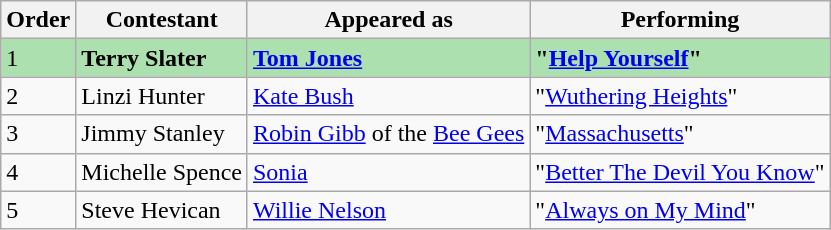<table class="wikitable">
<tr>
<th>Order</th>
<th>Contestant</th>
<th>Appeared as</th>
<th>Performing</th>
</tr>
<tr style="background:#ACE1AF;">
<td>1</td>
<td><strong>Terry Slater</strong></td>
<td><strong><a href='#'>Tom Jones</a></strong></td>
<td><strong>"<a href='#'>Help Yourself</a>"</strong></td>
</tr>
<tr>
<td>2</td>
<td>Linzi Hunter</td>
<td><a href='#'>Kate Bush</a></td>
<td>"<a href='#'>Wuthering Heights</a>"</td>
</tr>
<tr>
<td>3</td>
<td>Jimmy Stanley</td>
<td><a href='#'>Robin Gibb</a> of the <a href='#'>Bee Gees</a></td>
<td>"<a href='#'>Massachusetts</a>"</td>
</tr>
<tr>
<td>4</td>
<td>Michelle Spence</td>
<td><a href='#'>Sonia</a></td>
<td>"<a href='#'>Better The Devil You Know</a>"</td>
</tr>
<tr>
<td>5</td>
<td>Steve Hevican</td>
<td><a href='#'>Willie Nelson</a></td>
<td>"<a href='#'>Always on My Mind</a>"</td>
</tr>
</table>
